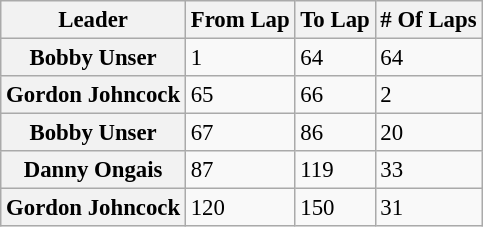<table class="wikitable" style="font-size:95%;">
<tr>
<th>Leader</th>
<th>From Lap</th>
<th>To Lap</th>
<th># Of Laps</th>
</tr>
<tr>
<th>Bobby Unser</th>
<td>1</td>
<td>64</td>
<td>64</td>
</tr>
<tr>
<th>Gordon Johncock</th>
<td>65</td>
<td>66</td>
<td>2</td>
</tr>
<tr>
<th>Bobby Unser</th>
<td>67</td>
<td>86</td>
<td>20</td>
</tr>
<tr>
<th>Danny Ongais</th>
<td>87</td>
<td>119</td>
<td>33</td>
</tr>
<tr>
<th>Gordon Johncock</th>
<td>120</td>
<td>150</td>
<td>31</td>
</tr>
</table>
